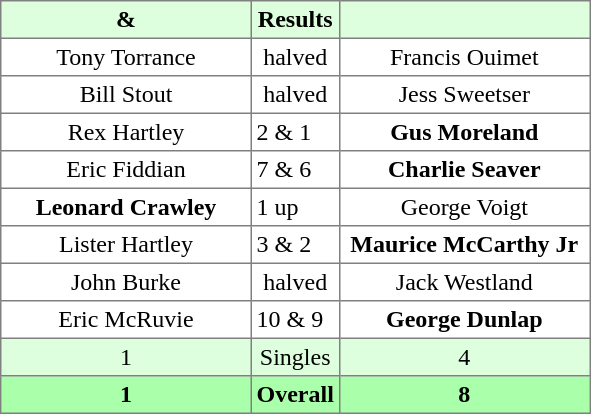<table border="1" cellpadding="3" style="border-collapse: collapse; text-align:center;">
<tr style="background:#ddffdd;">
<th width=160> & </th>
<th>Results</th>
<th width=160></th>
</tr>
<tr>
<td>Tony Torrance</td>
<td>halved</td>
<td>Francis Ouimet</td>
</tr>
<tr>
<td>Bill Stout</td>
<td>halved</td>
<td>Jess Sweetser</td>
</tr>
<tr>
<td>Rex Hartley</td>
<td align=left> 2 & 1</td>
<td><strong>Gus Moreland</strong></td>
</tr>
<tr>
<td>Eric Fiddian</td>
<td align=left> 7 & 6</td>
<td><strong>Charlie Seaver</strong></td>
</tr>
<tr>
<td><strong>Leonard Crawley</strong></td>
<td align=left> 1 up</td>
<td>George Voigt</td>
</tr>
<tr>
<td>Lister Hartley</td>
<td align=left> 3 & 2</td>
<td><strong>Maurice McCarthy Jr</strong></td>
</tr>
<tr>
<td>John Burke</td>
<td>halved</td>
<td>Jack Westland</td>
</tr>
<tr>
<td>Eric McRuvie</td>
<td align=left> 10 & 9</td>
<td><strong>George Dunlap</strong></td>
</tr>
<tr style="background:#ddffdd;">
<td>1</td>
<td>Singles</td>
<td>4</td>
</tr>
<tr style="background:#aaffaa;">
<th>1</th>
<th>Overall</th>
<th>8</th>
</tr>
</table>
